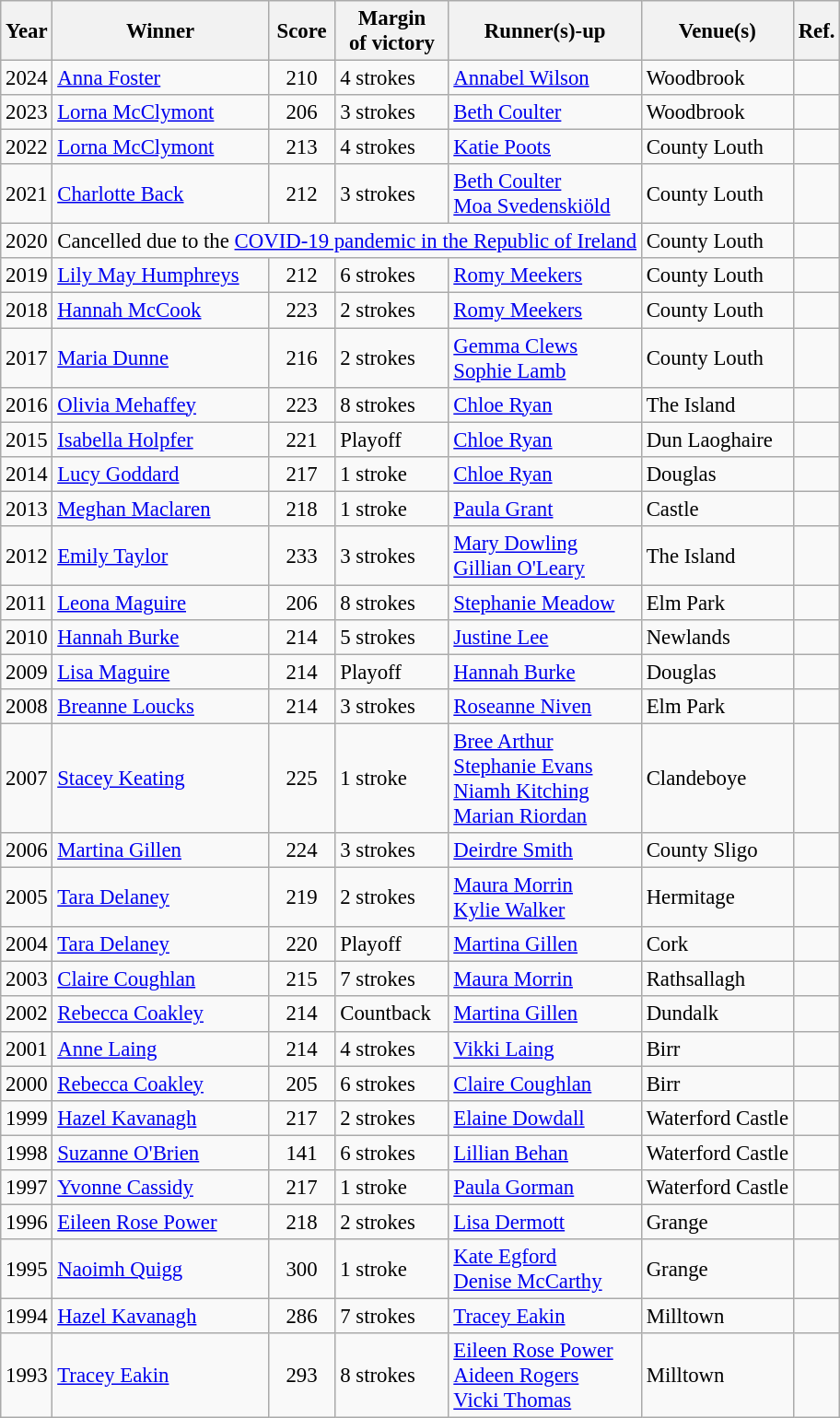<table class="wikitable sortable" style="font-size: 95%;">
<tr>
<th>Year</th>
<th>Winner</th>
<th>Score</th>
<th>Margin<br>of victory</th>
<th>Runner(s)-up</th>
<th>Venue(s)</th>
<th>Ref.</th>
</tr>
<tr>
<td>2024</td>
<td> <a href='#'>Anna Foster</a></td>
<td align=center>210</td>
<td>4 strokes</td>
<td> <a href='#'>Annabel Wilson</a></td>
<td>Woodbrook</td>
<td></td>
</tr>
<tr>
<td>2023</td>
<td> <a href='#'>Lorna McClymont</a></td>
<td align=center>206</td>
<td>3 strokes</td>
<td> <a href='#'>Beth Coulter</a></td>
<td>Woodbrook</td>
<td></td>
</tr>
<tr>
<td>2022</td>
<td> <a href='#'>Lorna McClymont</a></td>
<td align=center>213</td>
<td>4 strokes</td>
<td> <a href='#'>Katie Poots</a></td>
<td>County Louth</td>
<td></td>
</tr>
<tr>
<td>2021</td>
<td> <a href='#'>Charlotte Back</a></td>
<td align=center>212</td>
<td>3 strokes</td>
<td> <a href='#'>Beth Coulter</a><br> <a href='#'>Moa Svedenskiöld</a></td>
<td>County Louth</td>
<td></td>
</tr>
<tr>
<td>2020</td>
<td colspan="4"align="center">Cancelled due to the <a href='#'>COVID-19 pandemic in the Republic of Ireland</a></td>
<td>County Louth</td>
<td></td>
</tr>
<tr>
<td>2019</td>
<td> <a href='#'>Lily May Humphreys</a></td>
<td align=center>212</td>
<td>6 strokes</td>
<td> <a href='#'>Romy Meekers</a></td>
<td>County Louth</td>
<td></td>
</tr>
<tr>
<td>2018</td>
<td> <a href='#'>Hannah McCook</a></td>
<td align=center>223</td>
<td>2 strokes</td>
<td> <a href='#'>Romy Meekers</a></td>
<td>County Louth</td>
<td></td>
</tr>
<tr>
<td>2017</td>
<td> <a href='#'>Maria Dunne</a></td>
<td align=center>216</td>
<td>2 strokes</td>
<td> <a href='#'>Gemma Clews</a><br> <a href='#'>Sophie Lamb</a></td>
<td>County Louth</td>
<td></td>
</tr>
<tr>
<td>2016</td>
<td> <a href='#'>Olivia Mehaffey</a></td>
<td align=center>223</td>
<td>8 strokes</td>
<td> <a href='#'>Chloe Ryan</a></td>
<td>The Island</td>
<td></td>
</tr>
<tr>
<td>2015</td>
<td> <a href='#'>Isabella Holpfer</a></td>
<td align=center>221</td>
<td>Playoff</td>
<td> <a href='#'>Chloe Ryan</a></td>
<td>Dun Laoghaire</td>
<td></td>
</tr>
<tr>
<td>2014</td>
<td> <a href='#'>Lucy Goddard</a></td>
<td align=center>217</td>
<td>1 stroke</td>
<td> <a href='#'>Chloe Ryan</a></td>
<td>Douglas</td>
<td></td>
</tr>
<tr>
<td>2013</td>
<td> <a href='#'>Meghan Maclaren</a></td>
<td align=center>218</td>
<td>1 stroke</td>
<td> <a href='#'>Paula Grant</a></td>
<td>Castle</td>
<td></td>
</tr>
<tr>
<td>2012</td>
<td> <a href='#'>Emily Taylor</a></td>
<td align=center>233</td>
<td>3 strokes</td>
<td> <a href='#'>Mary Dowling</a><br> <a href='#'>Gillian O'Leary</a></td>
<td>The Island</td>
<td></td>
</tr>
<tr>
<td>2011</td>
<td> <a href='#'>Leona Maguire</a></td>
<td align=center>206</td>
<td>8 strokes</td>
<td> <a href='#'>Stephanie Meadow</a></td>
<td>Elm Park</td>
<td></td>
</tr>
<tr>
<td>2010</td>
<td> <a href='#'>Hannah Burke</a></td>
<td align=center>214</td>
<td>5 strokes</td>
<td> <a href='#'>Justine Lee</a></td>
<td>Newlands</td>
<td></td>
</tr>
<tr>
<td>2009</td>
<td> <a href='#'>Lisa Maguire</a></td>
<td align=center>214</td>
<td>Playoff</td>
<td> <a href='#'>Hannah Burke</a></td>
<td>Douglas</td>
<td></td>
</tr>
<tr>
<td>2008</td>
<td> <a href='#'>Breanne Loucks</a></td>
<td align=center>214</td>
<td>3 strokes</td>
<td> <a href='#'>Roseanne Niven</a></td>
<td>Elm Park</td>
<td></td>
</tr>
<tr>
<td>2007</td>
<td> <a href='#'>Stacey Keating</a></td>
<td align=center>225</td>
<td>1 stroke</td>
<td> <a href='#'>Bree Arthur</a><br> <a href='#'>Stephanie Evans</a><br> <a href='#'>Niamh Kitching</a><br> <a href='#'>Marian Riordan</a></td>
<td>Clandeboye</td>
<td></td>
</tr>
<tr>
<td>2006</td>
<td> <a href='#'>Martina Gillen</a></td>
<td align=center>224</td>
<td>3 strokes</td>
<td> <a href='#'>Deirdre Smith</a></td>
<td>County Sligo</td>
<td></td>
</tr>
<tr>
<td>2005</td>
<td> <a href='#'>Tara Delaney</a></td>
<td align=center>219</td>
<td>2 strokes</td>
<td> <a href='#'>Maura Morrin</a><br> <a href='#'>Kylie Walker</a></td>
<td>Hermitage</td>
<td></td>
</tr>
<tr>
<td>2004</td>
<td> <a href='#'>Tara Delaney</a></td>
<td align=center>220</td>
<td>Playoff</td>
<td> <a href='#'>Martina Gillen</a></td>
<td>Cork</td>
<td></td>
</tr>
<tr>
<td>2003</td>
<td> <a href='#'>Claire Coughlan</a></td>
<td align=center>215</td>
<td>7 strokes</td>
<td> <a href='#'>Maura Morrin</a></td>
<td>Rathsallagh</td>
<td></td>
</tr>
<tr>
<td>2002</td>
<td> <a href='#'>Rebecca Coakley</a></td>
<td align=center>214</td>
<td>Countback</td>
<td> <a href='#'>Martina Gillen</a></td>
<td>Dundalk</td>
<td></td>
</tr>
<tr>
<td>2001</td>
<td> <a href='#'>Anne Laing</a></td>
<td align=center>214</td>
<td>4 strokes</td>
<td> <a href='#'>Vikki Laing</a></td>
<td>Birr</td>
<td></td>
</tr>
<tr>
<td>2000</td>
<td> <a href='#'>Rebecca Coakley</a></td>
<td align=center>205</td>
<td>6 strokes</td>
<td> <a href='#'>Claire Coughlan</a></td>
<td>Birr</td>
<td></td>
</tr>
<tr>
<td>1999</td>
<td> <a href='#'>Hazel Kavanagh</a></td>
<td align=center>217</td>
<td>2 strokes</td>
<td> <a href='#'>Elaine Dowdall</a></td>
<td>Waterford Castle</td>
<td></td>
</tr>
<tr>
<td>1998</td>
<td> <a href='#'>Suzanne O'Brien</a></td>
<td align=center>141</td>
<td>6 strokes</td>
<td> <a href='#'>Lillian Behan</a></td>
<td>Waterford Castle</td>
<td></td>
</tr>
<tr>
<td>1997</td>
<td> <a href='#'>Yvonne Cassidy</a></td>
<td align=center>217</td>
<td>1 stroke</td>
<td> <a href='#'>Paula Gorman</a></td>
<td>Waterford Castle</td>
<td></td>
</tr>
<tr>
<td>1996</td>
<td> <a href='#'>Eileen Rose Power</a></td>
<td align=center>218</td>
<td>2 strokes</td>
<td> <a href='#'>Lisa Dermott</a></td>
<td>Grange</td>
<td></td>
</tr>
<tr>
<td>1995</td>
<td> <a href='#'>Naoimh Quigg</a></td>
<td align=center>300</td>
<td>1 stroke</td>
<td> <a href='#'>Kate Egford</a><br> <a href='#'>Denise McCarthy</a></td>
<td>Grange</td>
<td></td>
</tr>
<tr>
<td>1994</td>
<td> <a href='#'>Hazel Kavanagh</a></td>
<td align=center>286</td>
<td>7 strokes</td>
<td> <a href='#'>Tracey Eakin</a></td>
<td>Milltown</td>
<td></td>
</tr>
<tr>
<td>1993</td>
<td> <a href='#'>Tracey Eakin</a></td>
<td align=center>293</td>
<td>8 strokes</td>
<td> <a href='#'>Eileen Rose Power</a><br> <a href='#'>Aideen Rogers</a><br> <a href='#'>Vicki Thomas</a></td>
<td>Milltown</td>
<td></td>
</tr>
</table>
